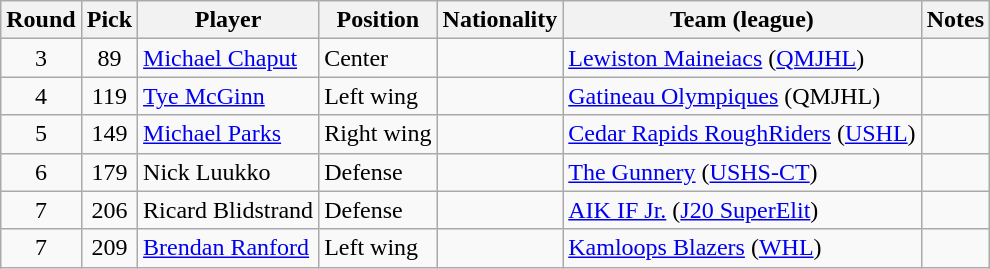<table class="wikitable">
<tr>
<th>Round</th>
<th>Pick</th>
<th>Player</th>
<th>Position</th>
<th>Nationality</th>
<th>Team (league)</th>
<th>Notes</th>
</tr>
<tr>
<td style="text-align:center">3</td>
<td style="text-align:center">89</td>
<td><a href='#'>Michael Chaput</a></td>
<td>Center</td>
<td></td>
<td><a href='#'>Lewiston Maineiacs</a> (<a href='#'>QMJHL</a>)</td>
<td></td>
</tr>
<tr>
<td style="text-align:center">4</td>
<td style="text-align:center">119</td>
<td><a href='#'>Tye McGinn</a></td>
<td>Left wing</td>
<td></td>
<td><a href='#'>Gatineau Olympiques</a> (QMJHL)</td>
<td></td>
</tr>
<tr>
<td style="text-align:center">5</td>
<td style="text-align:center">149</td>
<td><a href='#'>Michael Parks</a></td>
<td>Right wing</td>
<td></td>
<td><a href='#'>Cedar Rapids RoughRiders</a> (<a href='#'>USHL</a>)</td>
<td></td>
</tr>
<tr>
<td style="text-align:center">6</td>
<td style="text-align:center">179</td>
<td>Nick Luukko</td>
<td>Defense</td>
<td></td>
<td><a href='#'>The Gunnery</a> (<a href='#'>USHS-CT</a>)</td>
<td></td>
</tr>
<tr>
<td style="text-align:center">7</td>
<td style="text-align:center">206</td>
<td>Ricard Blidstrand</td>
<td>Defense</td>
<td></td>
<td><a href='#'>AIK IF Jr.</a> (<a href='#'>J20 SuperElit</a>)</td>
<td></td>
</tr>
<tr>
<td style="text-align:center">7</td>
<td style="text-align:center">209</td>
<td><a href='#'>Brendan Ranford</a></td>
<td>Left wing</td>
<td></td>
<td><a href='#'>Kamloops Blazers</a> (<a href='#'>WHL</a>)</td>
<td></td>
</tr>
</table>
